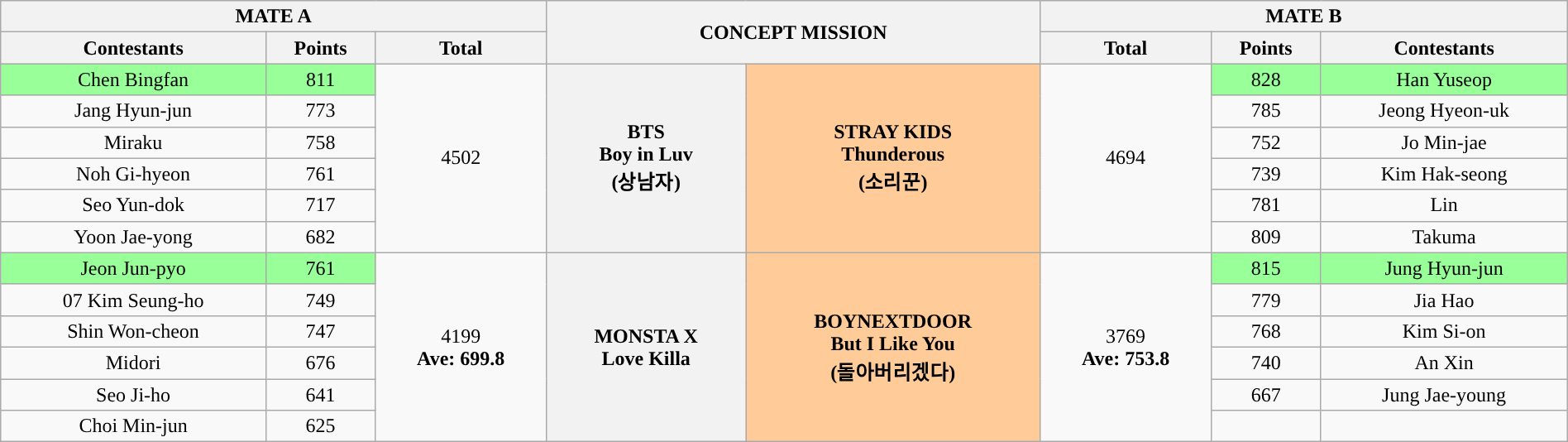<table class="wikitable collapsible" style="width:100%; text-align:center">
<tr>
<th colspan="3">MATE A</th>
<th colspan="2" rowspan="2">CONCEPT MISSION</th>
<th colspan="3">MATE B</th>
</tr>
<tr>
<th>Contestants</th>
<th>Points</th>
<th>Total</th>
<th>Total</th>
<th>Points</th>
<th>Contestants</th>
</tr>
<tr>
<td style="background:#99FF99">Chen Bingfan</td>
<td style="background:#99FF99">811</td>
<td rowspan="6">4502</td>
<th rowspan="6">BTS<br>Boy in Luv<br>(상남자)</th>
<th rowspan="6" style="background:#FFCC99">STRAY KIDS<br>Thunderous<br>(소리꾼)</th>
<td rowspan="6">4694</td>
<td style="background:#99FF99">828</td>
<td style="background:#99FF99">Han Yuseop</td>
</tr>
<tr>
<td>Jang Hyun-jun</td>
<td>773</td>
<td>785</td>
<td>Jeong Hyeon-uk</td>
</tr>
<tr>
<td>Miraku</td>
<td>758</td>
<td>752</td>
<td>Jo Min-jae</td>
</tr>
<tr>
<td>Noh Gi-hyeon</td>
<td>761</td>
<td>739</td>
<td>Kim Hak-seong</td>
</tr>
<tr>
<td>Seo Yun-dok</td>
<td>717</td>
<td>781</td>
<td>Lin</td>
</tr>
<tr>
<td>Yoon Jae-yong</td>
<td>682</td>
<td>809</td>
<td>Takuma</td>
</tr>
<tr>
<td style="background:#99FF99">Jeon Jun-pyo</td>
<td style="background:#99FF99">761</td>
<td rowspan="6">4199<br><strong>Ave: 699.8</strong></td>
<th rowspan="6">MONSTA X<br>Love Killa</th>
<th rowspan="6" style="background:#FFCC99">BOYNEXTDOOR<br>But I Like You<br>(<strong>돌아버리겠다)</strong></th>
<td rowspan="6">3769<br><strong>Ave: 753.8</strong></td>
<td style="background:#99FF99">815</td>
<td style="background:#99FF99">Jung Hyun-jun</td>
</tr>
<tr>
<td>07 Kim Seung-ho</td>
<td>749</td>
<td>779</td>
<td>Jia Hao</td>
</tr>
<tr>
<td>Shin Won-cheon</td>
<td>747</td>
<td>768</td>
<td>Kim Si-on</td>
</tr>
<tr>
<td>Midori</td>
<td>676</td>
<td>740</td>
<td>An Xin</td>
</tr>
<tr>
<td>Seo Ji-ho</td>
<td>641</td>
<td>667</td>
<td>Jung Jae-young</td>
</tr>
<tr>
<td>Choi Min-jun</td>
<td>625</td>
<td></td>
<td></td>
</tr>
</table>
